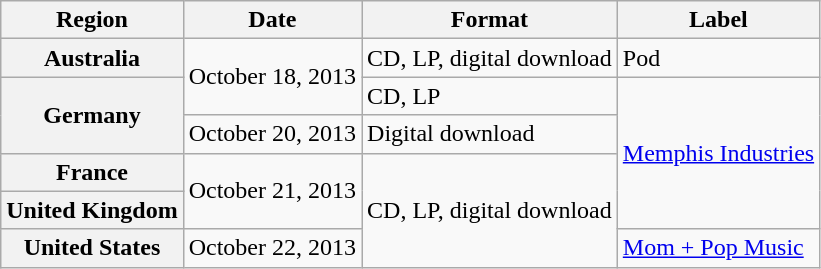<table class="wikitable plainrowheaders">
<tr>
<th scope="col">Region</th>
<th scope="col">Date</th>
<th scope="col">Format</th>
<th scope="col">Label</th>
</tr>
<tr>
<th scope="row">Australia</th>
<td rowspan="2">October 18, 2013</td>
<td>CD, LP, digital download</td>
<td>Pod</td>
</tr>
<tr>
<th scope="row" rowspan="2">Germany</th>
<td>CD, LP</td>
<td rowspan="4"><a href='#'>Memphis Industries</a></td>
</tr>
<tr>
<td>October 20, 2013</td>
<td>Digital download</td>
</tr>
<tr>
<th scope="row">France</th>
<td rowspan="2">October 21, 2013</td>
<td rowspan="3">CD, LP, digital download</td>
</tr>
<tr>
<th scope="row">United Kingdom</th>
</tr>
<tr>
<th scope="row">United States</th>
<td>October 22, 2013</td>
<td><a href='#'>Mom + Pop Music</a></td>
</tr>
</table>
